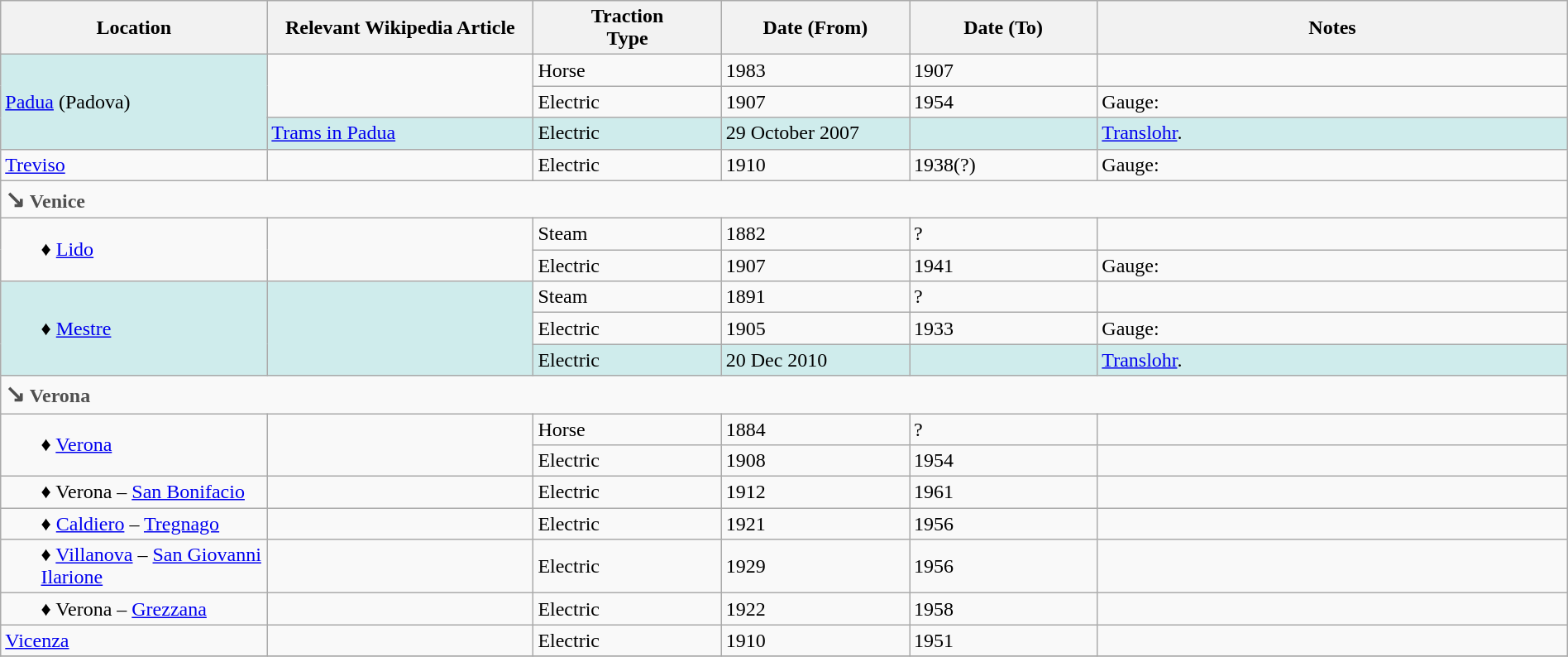<table class="wikitable" style="width:100%;">
<tr>
<th style="width:17%;">Location</th>
<th style="width:17%;">Relevant Wikipedia Article</th>
<th style="width:12%;">Traction<br>Type</th>
<th style="width:12%;">Date (From)</th>
<th style="width:12%;">Date (To)</th>
<th style="width:30%;">Notes</th>
</tr>
<tr>
<td style="background:#CFECEC" rowspan="3"><a href='#'>Padua</a> (Padova)</td>
<td rowspan="2"> </td>
<td>Horse</td>
<td>1983</td>
<td>1907</td>
<td> </td>
</tr>
<tr>
<td>Electric</td>
<td>1907</td>
<td>1954</td>
<td>Gauge: <br></td>
</tr>
<tr style="background:#CFECEC">
<td><a href='#'>Trams in Padua</a></td>
<td>Electric</td>
<td>29 October 2007</td>
<td> </td>
<td><a href='#'>Translohr</a>.</td>
</tr>
<tr>
<td><a href='#'>Treviso</a></td>
<td> </td>
<td>Electric</td>
<td>1910</td>
<td>1938(?)</td>
<td>Gauge: </td>
</tr>
<tr>
<td style="color:#505050;" colspan=6><strong><big>↘</big> Venice</strong></td>
</tr>
<tr>
<td style="padding-left: 2em;" rowspan="2">♦ <a href='#'>Lido</a></td>
<td rowspan="2"> </td>
<td>Steam</td>
<td>1882</td>
<td>?</td>
<td> </td>
</tr>
<tr>
<td>Electric</td>
<td>1907</td>
<td>1941</td>
<td>Gauge: </td>
</tr>
<tr>
<td style="background:#CFECEC; padding-left: 2em;" rowspan=3>♦ <a href='#'>Mestre</a></td>
<td style="background:#CFECEC" rowspan="3"> </td>
<td>Steam</td>
<td>1891</td>
<td>?</td>
<td> </td>
</tr>
<tr>
<td>Electric</td>
<td>1905</td>
<td>1933</td>
<td>Gauge: </td>
</tr>
<tr style="background:#CFECEC">
<td>Electric</td>
<td>20 Dec 2010</td>
<td> </td>
<td><a href='#'>Translohr</a>.</td>
</tr>
<tr>
<td style="color:#505050;" colspan=6><strong><big>↘</big> Verona</strong></td>
</tr>
<tr>
<td style="padding-left: 2em;" rowspan="2">♦  <a href='#'>Verona</a></td>
<td rowspan="2"> </td>
<td>Horse</td>
<td>1884</td>
<td>?</td>
<td> </td>
</tr>
<tr>
<td>Electric</td>
<td>1908</td>
<td>1954</td>
<td> </td>
</tr>
<tr>
<td style="padding-left: 2em;">♦ Verona – <a href='#'>San Bonifacio</a></td>
<td> </td>
<td>Electric</td>
<td>1912</td>
<td>1961</td>
<td> </td>
</tr>
<tr>
<td style="padding-left: 2em;">♦ <a href='#'>Caldiero</a> – <a href='#'>Tregnago</a></td>
<td> </td>
<td>Electric</td>
<td>1921</td>
<td>1956</td>
<td> </td>
</tr>
<tr>
<td style="padding-left: 2em;">♦ <a href='#'>Villanova</a> – <a href='#'>San Giovanni Ilarione</a></td>
<td> </td>
<td>Electric</td>
<td>1929</td>
<td>1956</td>
<td> </td>
</tr>
<tr>
<td style="padding-left: 2em;">♦ Verona – <a href='#'>Grezzana</a></td>
<td> </td>
<td>Electric</td>
<td>1922</td>
<td>1958</td>
<td> </td>
</tr>
<tr>
<td><a href='#'>Vicenza</a></td>
<td> </td>
<td>Electric</td>
<td>1910</td>
<td>1951</td>
<td> </td>
</tr>
<tr>
</tr>
</table>
